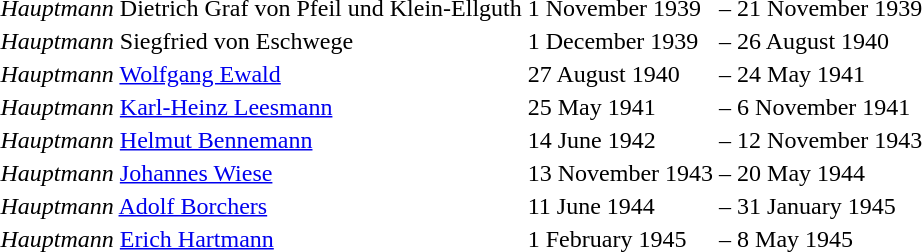<table>
<tr>
<td><em>Hauptmann</em> Dietrich Graf von Pfeil und Klein-Ellguth</td>
<td>1 November 1939</td>
<td>–</td>
<td>21 November 1939</td>
</tr>
<tr>
<td><em>Hauptmann</em> Siegfried von Eschwege</td>
<td>1 December 1939</td>
<td>–</td>
<td>26 August 1940</td>
</tr>
<tr>
<td><em>Hauptmann</em> <a href='#'>Wolfgang Ewald</a></td>
<td>27 August 1940</td>
<td>–</td>
<td>24 May 1941</td>
</tr>
<tr>
<td><em>Hauptmann</em> <a href='#'>Karl-Heinz Leesmann</a></td>
<td>25 May 1941</td>
<td>–</td>
<td>6 November 1941</td>
</tr>
<tr>
<td><em>Hauptmann</em> <a href='#'>Helmut Bennemann</a></td>
<td>14 June 1942</td>
<td>–</td>
<td>12 November 1943</td>
</tr>
<tr>
<td><em>Hauptmann</em> <a href='#'>Johannes Wiese</a></td>
<td>13 November 1943</td>
<td>–</td>
<td>20 May 1944</td>
</tr>
<tr>
<td><em>Hauptmann</em> <a href='#'>Adolf Borchers</a></td>
<td>11 June 1944</td>
<td>–</td>
<td>31 January 1945</td>
</tr>
<tr>
<td><em>Hauptmann</em> <a href='#'>Erich Hartmann</a></td>
<td>1 February 1945</td>
<td>–</td>
<td>8 May 1945</td>
</tr>
</table>
